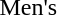<table>
<tr>
<td>Men's<br></td>
<td></td>
<td></td>
<td></td>
</tr>
<tr>
<td><br></td>
<td></td>
<td></td>
<td></td>
</tr>
</table>
